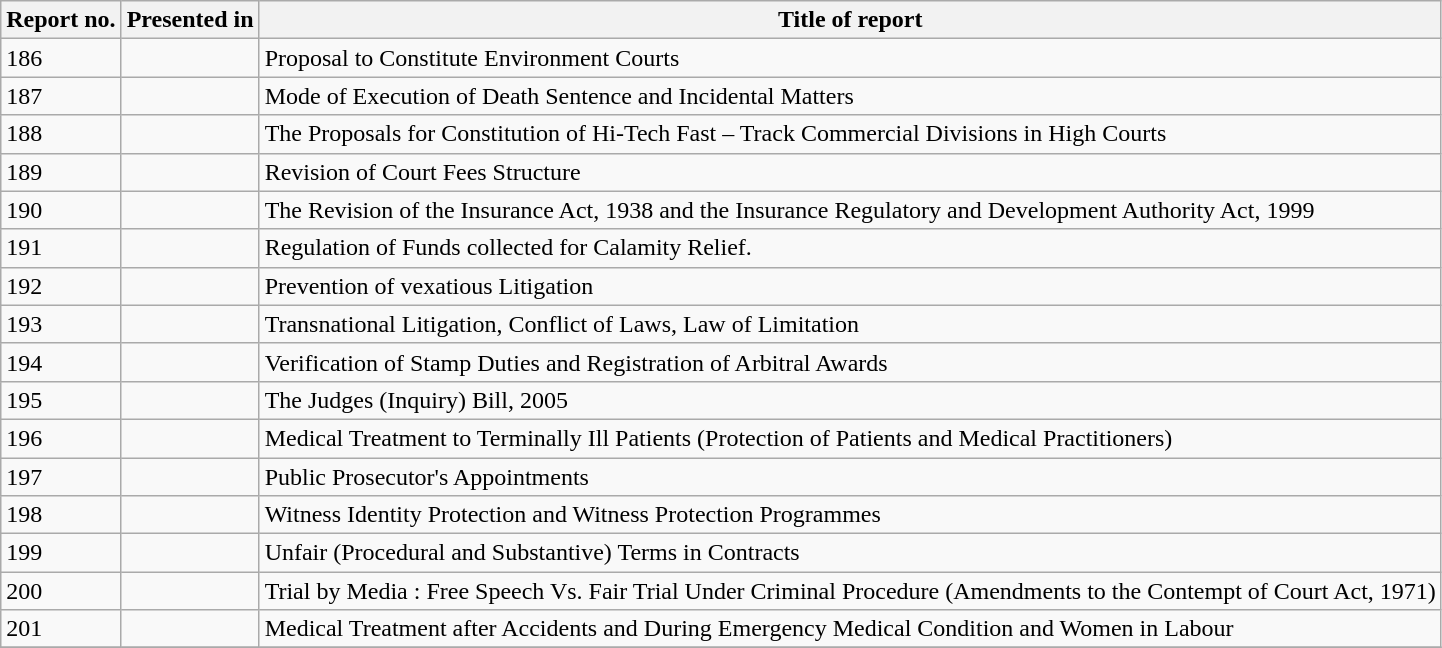<table class="wikitable">
<tr>
<th>Report no.</th>
<th>Presented in</th>
<th>Title of report</th>
</tr>
<tr>
<td>186</td>
<td></td>
<td>Proposal to Constitute Environment Courts</td>
</tr>
<tr>
<td>187</td>
<td></td>
<td>Mode of Execution of Death Sentence and Incidental Matters</td>
</tr>
<tr>
<td>188</td>
<td></td>
<td>The Proposals for Constitution of Hi-Tech Fast – Track Commercial Divisions in High Courts</td>
</tr>
<tr>
<td>189</td>
<td></td>
<td>Revision of Court Fees Structure</td>
</tr>
<tr>
<td>190</td>
<td></td>
<td>The Revision of the Insurance Act, 1938 and the Insurance Regulatory and Development Authority Act, 1999</td>
</tr>
<tr>
<td>191</td>
<td></td>
<td>Regulation of Funds collected for Calamity Relief.</td>
</tr>
<tr>
<td>192</td>
<td></td>
<td>Prevention of vexatious Litigation</td>
</tr>
<tr>
<td>193</td>
<td></td>
<td>Transnational Litigation, Conflict of Laws, Law of Limitation</td>
</tr>
<tr>
<td>194</td>
<td></td>
<td>Verification of Stamp Duties and Registration of Arbitral Awards</td>
</tr>
<tr>
<td>195</td>
<td></td>
<td>The Judges (Inquiry) Bill, 2005</td>
</tr>
<tr>
<td>196</td>
<td></td>
<td>Medical Treatment to Terminally Ill Patients (Protection of Patients and Medical Practitioners)</td>
</tr>
<tr>
<td>197</td>
<td></td>
<td>Public Prosecutor's Appointments</td>
</tr>
<tr>
<td>198</td>
<td></td>
<td>Witness Identity Protection and Witness Protection Programmes</td>
</tr>
<tr>
<td>199</td>
<td></td>
<td>Unfair (Procedural and Substantive) Terms in Contracts</td>
</tr>
<tr>
<td>200</td>
<td></td>
<td>Trial by Media : Free Speech Vs. Fair Trial Under Criminal Procedure (Amendments to the Contempt of Court Act, 1971)</td>
</tr>
<tr>
<td>201</td>
<td></td>
<td>Medical Treatment after Accidents and During Emergency Medical Condition and Women in Labour</td>
</tr>
<tr>
</tr>
</table>
